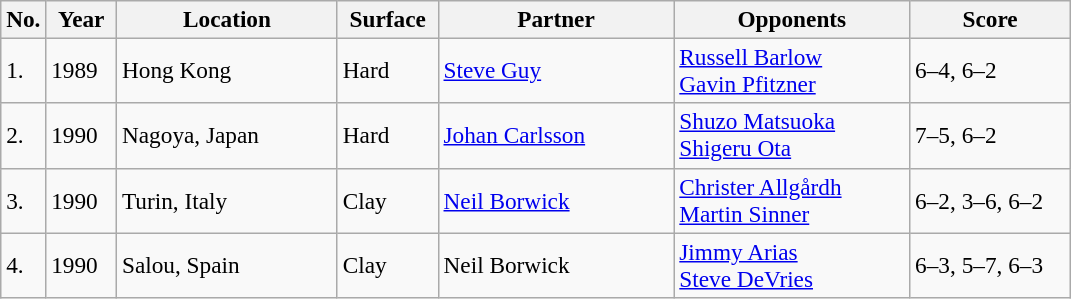<table class="sortable wikitable" style=font-size:97%>
<tr>
<th width=20>No.</th>
<th width=40>Year</th>
<th width=140>Location</th>
<th width=60>Surface</th>
<th width=150>Partner</th>
<th width=150>Opponents</th>
<th width=100>Score</th>
</tr>
<tr>
<td>1.</td>
<td>1989</td>
<td>Hong Kong</td>
<td>Hard</td>
<td> <a href='#'>Steve Guy</a></td>
<td> <a href='#'>Russell Barlow</a><br> <a href='#'>Gavin Pfitzner</a></td>
<td>6–4, 6–2</td>
</tr>
<tr>
<td>2.</td>
<td>1990</td>
<td>Nagoya, Japan</td>
<td>Hard</td>
<td> <a href='#'>Johan Carlsson</a></td>
<td> <a href='#'>Shuzo Matsuoka</a><br> <a href='#'>Shigeru Ota</a></td>
<td>7–5, 6–2</td>
</tr>
<tr>
<td>3.</td>
<td>1990</td>
<td>Turin, Italy</td>
<td>Clay</td>
<td> <a href='#'>Neil Borwick</a></td>
<td> <a href='#'>Christer Allgårdh</a><br> <a href='#'>Martin Sinner</a></td>
<td>6–2, 3–6, 6–2</td>
</tr>
<tr>
<td>4.</td>
<td>1990</td>
<td>Salou, Spain</td>
<td>Clay</td>
<td> Neil Borwick</td>
<td> <a href='#'>Jimmy Arias</a><br> <a href='#'>Steve DeVries</a></td>
<td>6–3, 5–7, 6–3</td>
</tr>
</table>
